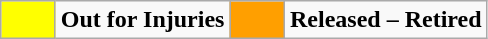<table class="wikitable" style="text-align: right;">
<tr>
<td bgcolor=#FFFF00 style="width: 29px;"></td>
<td><strong>Out for Injuries</strong></td>
<td bgcolor=#FF9F00 style="width: 29px;"></td>
<td><strong>Released – Retired</strong></td>
</tr>
</table>
